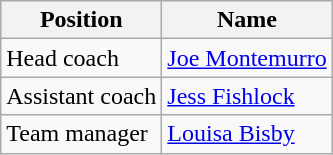<table class="wikitable">
<tr>
<th>Position</th>
<th>Name</th>
</tr>
<tr>
<td>Head coach</td>
<td> <a href='#'>Joe Montemurro</a></td>
</tr>
<tr>
<td>Assistant coach</td>
<td> <a href='#'>Jess Fishlock</a></td>
</tr>
<tr>
<td>Team manager</td>
<td> <a href='#'>Louisa Bisby</a></td>
</tr>
</table>
